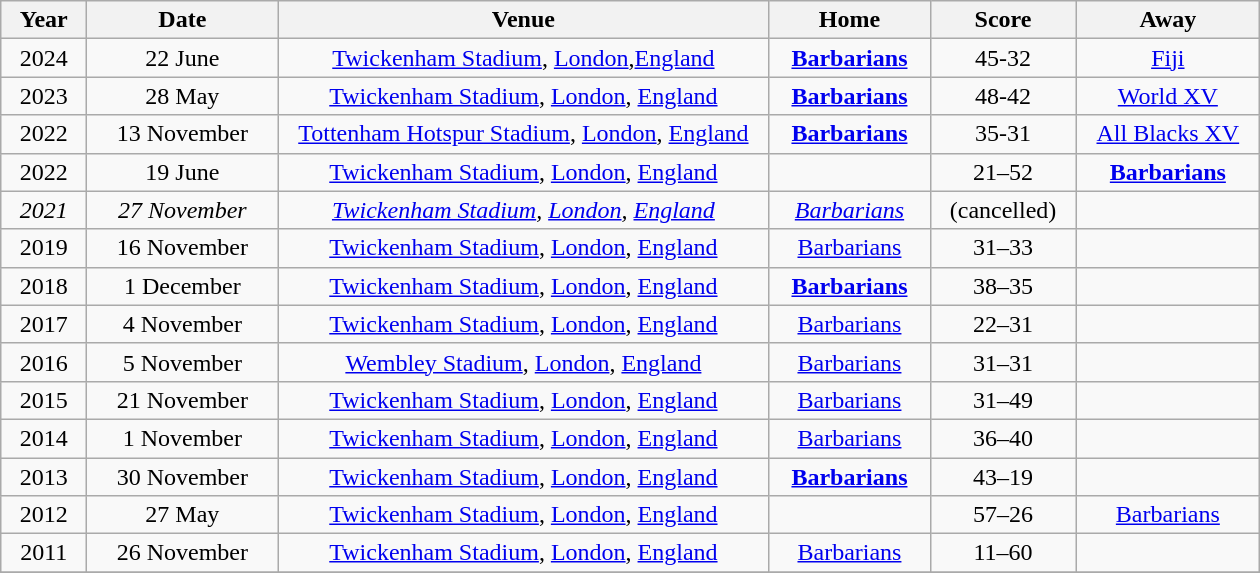<table class="wikitable" style="text-align:center" align=center>
<tr>
<th width="50">Year</th>
<th width="120">Date</th>
<th width="320">Venue</th>
<th width="100">Home</th>
<th width="90">Score</th>
<th width="115">Away</th>
</tr>
<tr>
<td>2024</td>
<td>22 June</td>
<td><a href='#'>Twickenham Stadium</a>, <a href='#'>London</a>,<a href='#'>England</a></td>
<td><strong><a href='#'>Barbarians</a></strong></td>
<td>45-32</td>
<td><a href='#'>Fiji</a></td>
</tr>
<tr>
<td>2023</td>
<td>28 May</td>
<td><a href='#'>Twickenham Stadium</a>, <a href='#'>London</a>, <a href='#'>England</a></td>
<td><strong><a href='#'>Barbarians</a></strong></td>
<td>48-42</td>
<td><a href='#'>World XV</a></td>
</tr>
<tr>
<td>2022</td>
<td>13 November</td>
<td><a href='#'>Tottenham Hotspur Stadium</a>, <a href='#'>London</a>, <a href='#'>England</a></td>
<td><strong><a href='#'>Barbarians</a></strong></td>
<td>35-31</td>
<td> <a href='#'>All Blacks XV</a></td>
</tr>
<tr>
<td>2022</td>
<td>19 June</td>
<td><a href='#'>Twickenham Stadium</a>, <a href='#'>London</a>, <a href='#'>England</a></td>
<td></td>
<td>21–52</td>
<td><strong><a href='#'>Barbarians</a></strong></td>
</tr>
<tr>
<td><em>2021</em></td>
<td><em>27 November</em></td>
<td><em><a href='#'>Twickenham Stadium</a>, <a href='#'>London</a>, <a href='#'>England</a></em></td>
<td><em><a href='#'>Barbarians</a></em></td>
<td>(cancelled)</td>
<td><em></em></td>
</tr>
<tr>
<td>2019</td>
<td>16 November</td>
<td><a href='#'>Twickenham Stadium</a>, <a href='#'>London</a>, <a href='#'>England</a></td>
<td><a href='#'>Barbarians</a></td>
<td>31–33</td>
<td><strong></strong></td>
</tr>
<tr>
<td>2018</td>
<td>1 December</td>
<td><a href='#'>Twickenham Stadium</a>, <a href='#'>London</a>, <a href='#'>England</a></td>
<td><strong><a href='#'>Barbarians</a></strong></td>
<td>38–35</td>
<td></td>
</tr>
<tr>
<td>2017</td>
<td>4 November</td>
<td><a href='#'>Twickenham Stadium</a>, <a href='#'>London</a>, <a href='#'>England</a></td>
<td><a href='#'>Barbarians</a></td>
<td>22–31</td>
<td><strong></strong></td>
</tr>
<tr>
<td>2016</td>
<td>5 November</td>
<td><a href='#'>Wembley Stadium</a>, <a href='#'>London</a>, <a href='#'>England</a></td>
<td><a href='#'>Barbarians</a></td>
<td>31–31</td>
<td></td>
</tr>
<tr>
<td>2015</td>
<td>21 November</td>
<td><a href='#'>Twickenham Stadium</a>, <a href='#'>London</a>, <a href='#'>England</a></td>
<td><a href='#'>Barbarians</a></td>
<td>31–49</td>
<td><strong></strong></td>
</tr>
<tr>
<td>2014</td>
<td>1 November</td>
<td><a href='#'>Twickenham Stadium</a>, <a href='#'>London</a>, <a href='#'>England</a></td>
<td><a href='#'>Barbarians</a></td>
<td>36–40</td>
<td><strong></strong></td>
</tr>
<tr>
<td>2013</td>
<td>30 November</td>
<td><a href='#'>Twickenham Stadium</a>, <a href='#'>London</a>, <a href='#'>England</a></td>
<td><strong><a href='#'>Barbarians</a></strong></td>
<td>43–19</td>
<td></td>
</tr>
<tr>
<td>2012</td>
<td>27 May</td>
<td><a href='#'>Twickenham Stadium</a>, <a href='#'>London</a>, <a href='#'>England</a></td>
<td><strong></strong></td>
<td>57–26</td>
<td><a href='#'>Barbarians</a></td>
</tr>
<tr>
<td>2011</td>
<td>26 November</td>
<td><a href='#'>Twickenham Stadium</a>, <a href='#'>London</a>, <a href='#'>England</a></td>
<td><a href='#'>Barbarians</a></td>
<td>11–60</td>
<td><strong></strong></td>
</tr>
<tr>
</tr>
</table>
